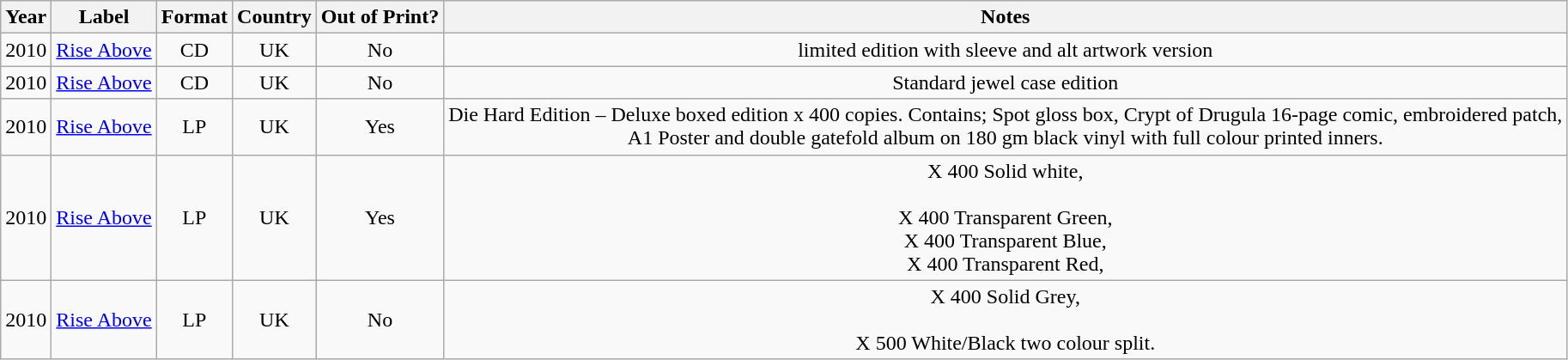<table class="wikitable" style="text-align:center;">
<tr>
<th>Year</th>
<th>Label</th>
<th>Format</th>
<th>Country</th>
<th>Out of Print?</th>
<th>Notes</th>
</tr>
<tr>
<td>2010</td>
<td><a href='#'>Rise Above</a></td>
<td>CD</td>
<td>UK</td>
<td>No</td>
<td>limited edition with sleeve and alt artwork version</td>
</tr>
<tr>
<td>2010</td>
<td><a href='#'>Rise Above</a></td>
<td>CD</td>
<td>UK</td>
<td>No</td>
<td>Standard jewel case edition</td>
</tr>
<tr>
<td>2010</td>
<td><a href='#'>Rise Above</a></td>
<td>LP</td>
<td>UK</td>
<td>Yes</td>
<td>Die Hard Edition – Deluxe boxed edition x 400 copies. Contains; Spot gloss box, Crypt of Drugula 16-page comic, embroidered patch,<br>A1 Poster and double gatefold album on 180 gm black vinyl with full colour printed inners.</td>
</tr>
<tr>
<td>2010</td>
<td><a href='#'>Rise Above</a></td>
<td>LP</td>
<td>UK</td>
<td>Yes</td>
<td>X 400 Solid white,<br><br>X 400 Transparent Green,<br>
X 400 Transparent Blue, <br>
X 400 Transparent Red,<br></td>
</tr>
<tr>
<td>2010</td>
<td><a href='#'>Rise Above</a></td>
<td>LP</td>
<td>UK</td>
<td>No</td>
<td>X 400 Solid Grey,<br><br>X 500 White/Black two colour split.<br></td>
</tr>
</table>
